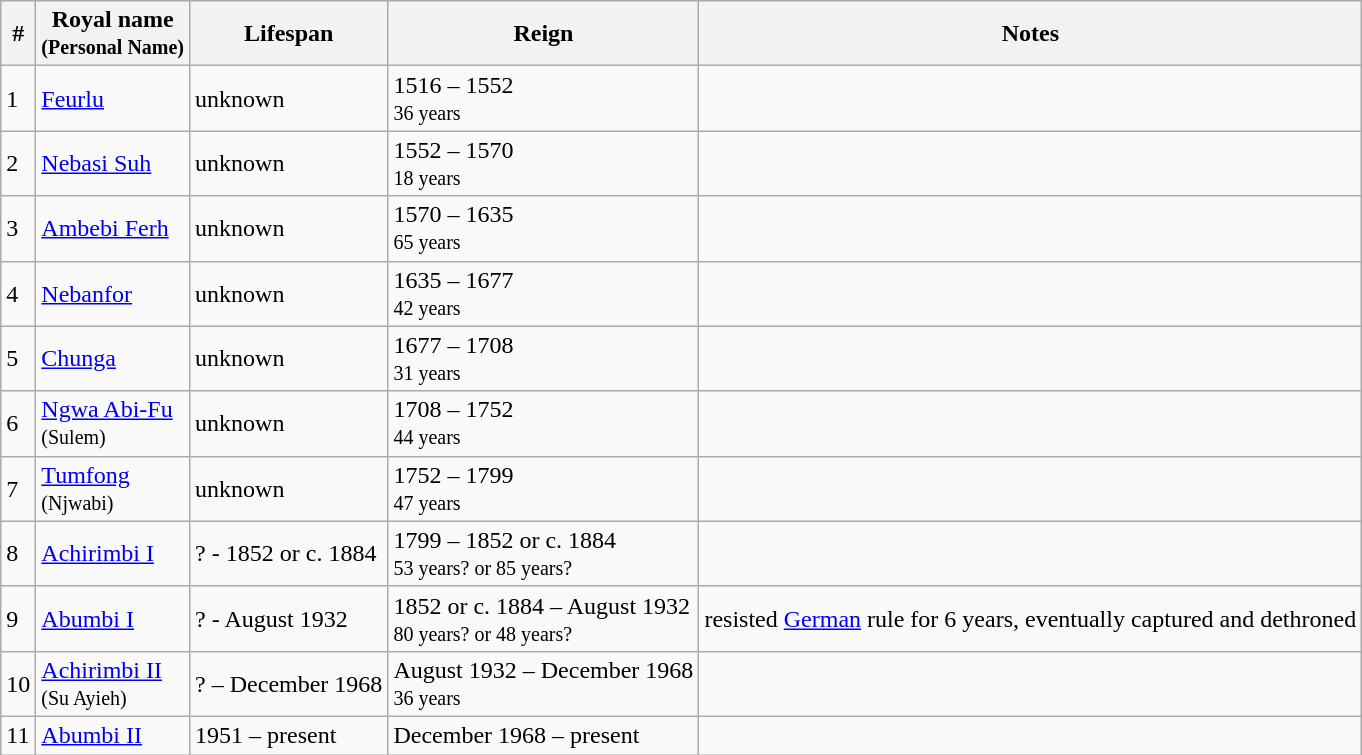<table class="wikitable">
<tr>
<th>#</th>
<th>Royal name<br><small>(Personal Name)</small></th>
<th>Lifespan</th>
<th>Reign</th>
<th>Notes</th>
</tr>
<tr>
<td>1</td>
<td><a href='#'>Feurlu</a></td>
<td>unknown</td>
<td>1516 – 1552<br><small>36 years</small></td>
<td></td>
</tr>
<tr>
<td>2</td>
<td><a href='#'>Nebasi Suh</a></td>
<td>unknown</td>
<td>1552 – 1570<br><small>18 years</small></td>
<td></td>
</tr>
<tr>
<td>3</td>
<td><a href='#'>Ambebi Ferh</a></td>
<td>unknown</td>
<td>1570 – 1635<br><small>65 years</small></td>
<td></td>
</tr>
<tr>
<td>4</td>
<td><a href='#'>Nebanfor</a></td>
<td>unknown</td>
<td>1635 – 1677<br><small>42 years</small></td>
<td></td>
</tr>
<tr>
<td>5</td>
<td><a href='#'>Chunga</a></td>
<td>unknown</td>
<td>1677 – 1708<br><small>31 years</small></td>
<td></td>
</tr>
<tr>
<td>6</td>
<td><a href='#'>Ngwa Abi-Fu</a><br><small>(Sulem)</small></td>
<td>unknown</td>
<td>1708 – 1752<br><small>44 years</small></td>
<td></td>
</tr>
<tr>
<td>7</td>
<td><a href='#'>Tumfong</a><br><small>(Njwabi)</small></td>
<td>unknown</td>
<td>1752 – 1799<br><small>47 years</small></td>
<td></td>
</tr>
<tr>
<td>8</td>
<td><a href='#'>Achirimbi I</a></td>
<td>? - 1852 or c. 1884</td>
<td>1799 – 1852 or c. 1884<br><small>53 years? or 85 years?</small></td>
<td></td>
</tr>
<tr>
<td>9</td>
<td><a href='#'>Abumbi I</a></td>
<td>? - August 1932</td>
<td>1852 or c. 1884 – August 1932<br><small>80 years? or 48 years?</small></td>
<td>resisted <a href='#'>German</a> rule for 6 years, eventually captured and dethroned</td>
</tr>
<tr>
<td>10</td>
<td><a href='#'>Achirimbi II</a><br><small>(Su Ayieh)</small></td>
<td>? – December 1968</td>
<td>August 1932 – December 1968<br><small>36 years</small></td>
<td></td>
</tr>
<tr>
<td>11</td>
<td><a href='#'>Abumbi II</a></td>
<td>1951 – present</td>
<td>December 1968 – present<br><small></small></td>
</tr>
</table>
